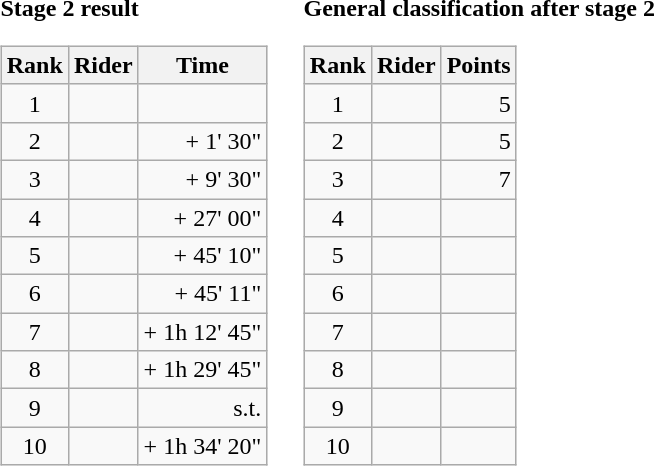<table>
<tr>
<td><strong>Stage 2 result</strong><br><table class="wikitable">
<tr>
<th scope="col">Rank</th>
<th scope="col">Rider</th>
<th scope="col">Time</th>
</tr>
<tr>
<td style="text-align:center;">1</td>
<td></td>
<td style="text-align:right;"></td>
</tr>
<tr>
<td style="text-align:center;">2</td>
<td></td>
<td style="text-align:right;">+ 1' 30"</td>
</tr>
<tr>
<td style="text-align:center;">3</td>
<td></td>
<td style="text-align:right;">+ 9' 30"</td>
</tr>
<tr>
<td style="text-align:center;">4</td>
<td></td>
<td style="text-align:right;">+ 27' 00"</td>
</tr>
<tr>
<td style="text-align:center;">5</td>
<td></td>
<td style="text-align:right;">+ 45' 10"</td>
</tr>
<tr>
<td style="text-align:center;">6</td>
<td></td>
<td style="text-align:right;">+ 45' 11"</td>
</tr>
<tr>
<td style="text-align:center;">7</td>
<td></td>
<td style="text-align:right;">+ 1h 12' 45"</td>
</tr>
<tr>
<td style="text-align:center;">8</td>
<td></td>
<td style="text-align:right;">+ 1h 29' 45"</td>
</tr>
<tr>
<td style="text-align:center;">9</td>
<td></td>
<td style="text-align:right;">s.t.</td>
</tr>
<tr>
<td style="text-align:center;">10</td>
<td></td>
<td style="text-align:right;">+ 1h 34' 20"</td>
</tr>
</table>
</td>
<td></td>
<td><strong>General classification after stage 2</strong><br><table class="wikitable">
<tr>
<th scope="col">Rank</th>
<th scope="col">Rider</th>
<th scope="col">Points</th>
</tr>
<tr>
<td style="text-align:center;">1</td>
<td></td>
<td style="text-align:right;">5</td>
</tr>
<tr>
<td style="text-align:center;">2</td>
<td></td>
<td style="text-align:right;">5</td>
</tr>
<tr>
<td style="text-align:center;">3</td>
<td></td>
<td style="text-align:right;">7</td>
</tr>
<tr>
<td style="text-align:center;">4</td>
<td></td>
<td></td>
</tr>
<tr>
<td style="text-align:center;">5</td>
<td></td>
<td></td>
</tr>
<tr>
<td style="text-align:center;">6</td>
<td></td>
<td></td>
</tr>
<tr>
<td style="text-align:center;">7</td>
<td></td>
<td></td>
</tr>
<tr>
<td style="text-align:center;">8</td>
<td></td>
<td></td>
</tr>
<tr>
<td style="text-align:center;">9</td>
<td></td>
<td></td>
</tr>
<tr>
<td style="text-align:center;">10</td>
<td></td>
<td></td>
</tr>
</table>
</td>
</tr>
</table>
